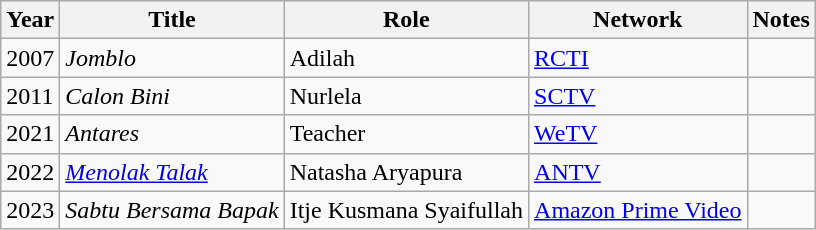<table class="wikitable sortable plainrowheaders">
<tr>
<th scope="col">Year</th>
<th scope="col">Title</th>
<th scope="col">Role</th>
<th scope="col" class="unsortable">Network</th>
<th class="unsortable">Notes</th>
</tr>
<tr>
<td>2007</td>
<td><em>Jomblo</em></td>
<td>Adilah</td>
<td><a href='#'>RCTI</a></td>
<td></td>
</tr>
<tr>
<td>2011</td>
<td><em>Calon Bini</em></td>
<td>Nurlela</td>
<td><a href='#'>SCTV</a></td>
<td></td>
</tr>
<tr>
<td>2021</td>
<td><em>Antares</em></td>
<td>Teacher</td>
<td><a href='#'>WeTV</a></td>
<td></td>
</tr>
<tr>
<td>2022</td>
<td><em><a href='#'>Menolak Talak</a></em></td>
<td>Natasha Aryapura</td>
<td><a href='#'>ANTV</a></td>
<td></td>
</tr>
<tr>
<td>2023</td>
<td><em>Sabtu Bersama Bapak</em></td>
<td>Itje Kusmana Syaifullah</td>
<td><a href='#'>Amazon Prime Video</a></td>
<td></td>
</tr>
</table>
